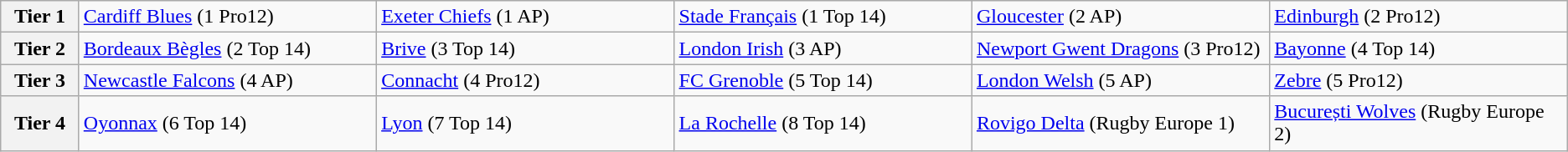<table class="wikitable">
<tr>
<th width=5%>Tier 1</th>
<td width=19%> <a href='#'>Cardiff Blues</a> (1 Pro12)</td>
<td width=19%> <a href='#'>Exeter Chiefs</a> (1 AP)</td>
<td width=19%> <a href='#'>Stade Français</a> (1 Top 14)</td>
<td width=19%> <a href='#'>Gloucester</a> (2 AP)</td>
<td width=19%> <a href='#'>Edinburgh</a> (2 Pro12)</td>
</tr>
<tr>
<th width=5%>Tier 2</th>
<td width=19%> <a href='#'>Bordeaux Bègles</a> (2 Top 14)</td>
<td width=19%> <a href='#'>Brive</a> (3 Top 14)</td>
<td width=19%> <a href='#'>London Irish</a> (3 AP)</td>
<td width=19%> <a href='#'>Newport Gwent Dragons</a> (3 Pro12)</td>
<td width=19%> <a href='#'>Bayonne</a> (4 Top 14)</td>
</tr>
<tr>
<th width=5%>Tier 3</th>
<td width=19%> <a href='#'>Newcastle Falcons</a> (4 AP)</td>
<td width=19%> <a href='#'>Connacht</a> (4 Pro12)</td>
<td width=19%> <a href='#'>FC Grenoble</a> (5 Top 14)</td>
<td width=19%> <a href='#'>London Welsh</a> (5 AP)</td>
<td width=19%> <a href='#'>Zebre</a> (5 Pro12)</td>
</tr>
<tr>
<th width=5%>Tier 4</th>
<td width=19%> <a href='#'>Oyonnax</a> (6 Top 14)</td>
<td width=19%> <a href='#'>Lyon</a> (7 Top 14)</td>
<td width=19%> <a href='#'>La Rochelle</a> (8 Top 14)</td>
<td width=19%> <a href='#'>Rovigo Delta</a> (Rugby Europe 1)</td>
<td width=19%> <a href='#'>București Wolves</a> (Rugby Europe 2)</td>
</tr>
</table>
